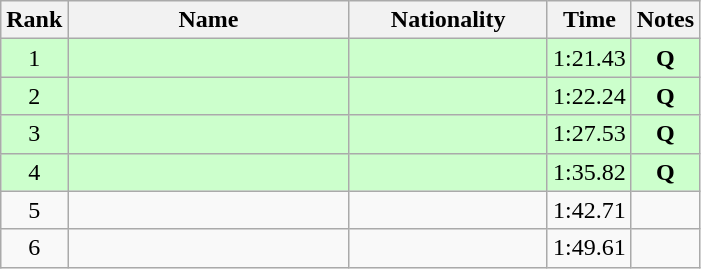<table class="wikitable sortable" style="text-align:center">
<tr>
<th>Rank</th>
<th style="width:180px">Name</th>
<th style="width:125px">Nationality</th>
<th>Time</th>
<th>Notes</th>
</tr>
<tr style="background:#cfc;">
<td>1</td>
<td style="text-align:left;"></td>
<td style="text-align:left;"></td>
<td>1:21.43</td>
<td><strong>Q</strong></td>
</tr>
<tr style="background:#cfc;">
<td>2</td>
<td style="text-align:left;"></td>
<td style="text-align:left;"></td>
<td>1:22.24</td>
<td><strong>Q</strong></td>
</tr>
<tr style="background:#cfc;">
<td>3</td>
<td style="text-align:left;"></td>
<td style="text-align:left;"></td>
<td>1:27.53</td>
<td><strong>Q</strong></td>
</tr>
<tr style="background:#cfc;">
<td>4</td>
<td style="text-align:left;"></td>
<td style="text-align:left;"></td>
<td>1:35.82</td>
<td><strong>Q</strong></td>
</tr>
<tr>
<td>5</td>
<td style="text-align:left;"></td>
<td style="text-align:left;"></td>
<td>1:42.71</td>
<td></td>
</tr>
<tr>
<td>6</td>
<td style="text-align:left;"></td>
<td style="text-align:left;"></td>
<td>1:49.61</td>
<td></td>
</tr>
</table>
